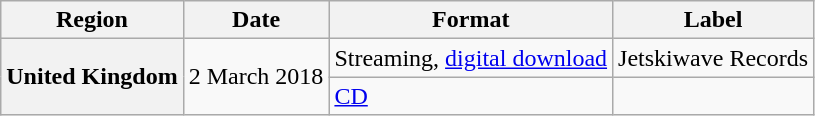<table class="wikitable plainrowheaders">
<tr>
<th scope="col">Region</th>
<th scope="col">Date</th>
<th scope="col">Format</th>
<th scope="col">Label</th>
</tr>
<tr>
<th scope="row" rowspan="2">United Kingdom</th>
<td rowspan="2">2 March 2018</td>
<td>Streaming, <a href='#'>digital download</a></td>
<td>Jetskiwave Records</td>
</tr>
<tr>
<td><a href='#'>CD</a></td>
<td></td>
</tr>
</table>
